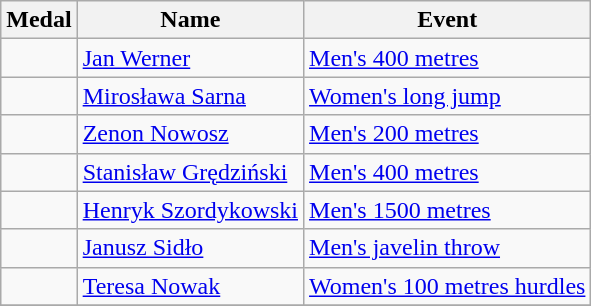<table class="wikitable sortable" style="font-size:100%">
<tr>
<th>Medal</th>
<th>Name</th>
<th>Event</th>
</tr>
<tr>
<td></td>
<td><a href='#'>Jan Werner</a></td>
<td><a href='#'>Men's 400 metres</a></td>
</tr>
<tr>
<td></td>
<td><a href='#'>Mirosława Sarna</a></td>
<td><a href='#'>Women's long jump</a></td>
</tr>
<tr>
<td></td>
<td><a href='#'>Zenon Nowosz</a></td>
<td><a href='#'>Men's 200 metres</a></td>
</tr>
<tr>
<td></td>
<td><a href='#'>Stanisław Grędziński</a></td>
<td><a href='#'>Men's 400 metres</a></td>
</tr>
<tr>
<td></td>
<td><a href='#'>Henryk Szordykowski</a></td>
<td><a href='#'>Men's 1500 metres</a></td>
</tr>
<tr>
<td></td>
<td><a href='#'>Janusz Sidło</a></td>
<td><a href='#'>Men's javelin throw</a></td>
</tr>
<tr>
<td></td>
<td><a href='#'>Teresa Nowak</a></td>
<td><a href='#'>Women's 100 metres hurdles</a></td>
</tr>
<tr>
</tr>
</table>
